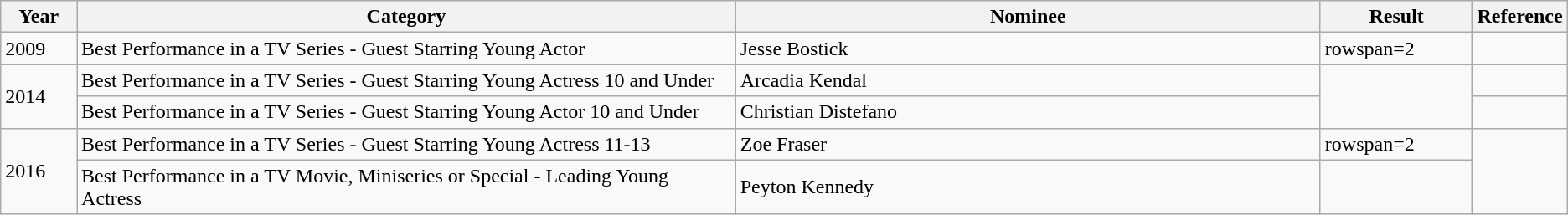<table class="wikitable">
<tr>
<th width=5%>Year</th>
<th width=45%>Category</th>
<th width=40%>Nominee</th>
<th width=10%>Result</th>
<th width=5%>Reference</th>
</tr>
<tr>
<td>2009</td>
<td>Best Performance in a TV Series - Guest Starring Young Actor</td>
<td>Jesse Bostick</td>
<td>rowspan=2 </td>
<td></td>
</tr>
<tr>
<td rowspan=2>2014</td>
<td>Best Performance in a TV Series - Guest Starring Young Actress 10 and Under</td>
<td>Arcadia Kendal</td>
<td rowspan=2></td>
</tr>
<tr>
<td>Best Performance in a TV Series - Guest Starring Young Actor 10 and Under</td>
<td>Christian Distefano</td>
<td></td>
</tr>
<tr>
<td rowspan=2>2016</td>
<td>Best Performance in a TV Series - Guest Starring Young Actress 11-13</td>
<td>Zoe Fraser</td>
<td>rowspan=2 </td>
<td rowspan="2"></td>
</tr>
<tr>
<td>Best Performance in a TV Movie, Miniseries or Special - Leading Young Actress</td>
<td>Peyton Kennedy</td>
</tr>
</table>
